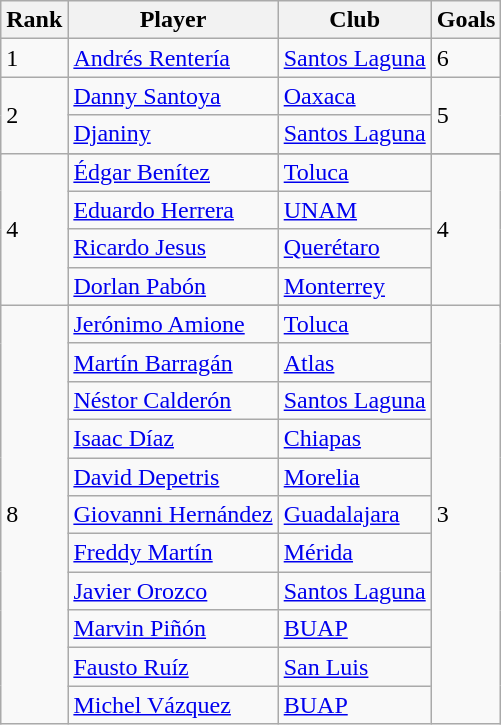<table class="wikitable">
<tr>
<th>Rank</th>
<th>Player</th>
<th>Club</th>
<th>Goals</th>
</tr>
<tr>
<td rowspan=1>1</td>
<td> <a href='#'>Andrés Rentería</a></td>
<td><a href='#'>Santos Laguna</a></td>
<td>6</td>
</tr>
<tr>
<td rowspan=2>2</td>
<td> <a href='#'>Danny Santoya</a></td>
<td><a href='#'>Oaxaca</a></td>
<td rowspan=2>5</td>
</tr>
<tr>
<td> <a href='#'>Djaniny</a></td>
<td><a href='#'>Santos Laguna</a></td>
</tr>
<tr>
<td rowspan=5>4</td>
</tr>
<tr>
<td> <a href='#'>Édgar Benítez</a></td>
<td><a href='#'>Toluca</a></td>
<td rowspan=5>4</td>
</tr>
<tr>
<td> <a href='#'>Eduardo Herrera</a></td>
<td><a href='#'>UNAM</a></td>
</tr>
<tr>
<td> <a href='#'>Ricardo Jesus</a></td>
<td><a href='#'>Querétaro</a></td>
</tr>
<tr>
<td> <a href='#'>Dorlan Pabón</a></td>
<td><a href='#'>Monterrey</a></td>
</tr>
<tr>
<td rowspan=12>8</td>
</tr>
<tr>
<td> <a href='#'>Jerónimo Amione</a></td>
<td><a href='#'>Toluca</a></td>
<td rowspan=11>3</td>
</tr>
<tr>
<td> <a href='#'>Martín Barragán</a></td>
<td><a href='#'>Atlas</a></td>
</tr>
<tr>
<td> <a href='#'>Néstor Calderón</a></td>
<td><a href='#'>Santos Laguna</a></td>
</tr>
<tr>
<td> <a href='#'>Isaac Díaz</a></td>
<td><a href='#'>Chiapas</a></td>
</tr>
<tr>
<td> <a href='#'>David Depetris</a></td>
<td><a href='#'>Morelia</a></td>
</tr>
<tr>
<td> <a href='#'>Giovanni Hernández</a></td>
<td><a href='#'>Guadalajara</a></td>
</tr>
<tr>
<td> <a href='#'>Freddy Martín</a></td>
<td><a href='#'>Mérida</a></td>
</tr>
<tr>
<td> <a href='#'>Javier Orozco</a></td>
<td><a href='#'>Santos Laguna</a></td>
</tr>
<tr>
<td> <a href='#'>Marvin Piñón</a></td>
<td><a href='#'>BUAP</a></td>
</tr>
<tr>
<td> <a href='#'>Fausto Ruíz</a></td>
<td><a href='#'>San Luis</a></td>
</tr>
<tr>
<td> <a href='#'>Michel Vázquez</a></td>
<td><a href='#'>BUAP</a></td>
</tr>
</table>
